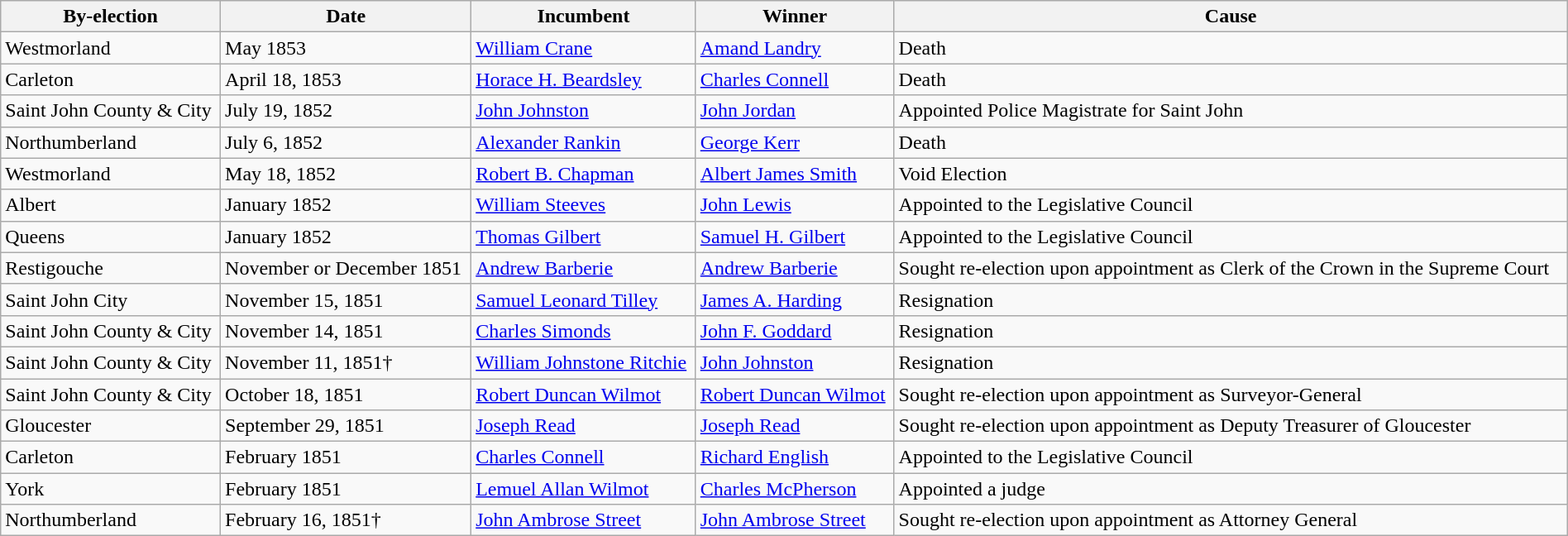<table class=wikitable style="width:100%">
<tr>
<th>By-election</th>
<th>Date</th>
<th>Incumbent</th>
<th>Winner</th>
<th>Cause</th>
</tr>
<tr>
<td>Westmorland</td>
<td>May 1853</td>
<td><a href='#'>William Crane</a></td>
<td><a href='#'>Amand Landry</a></td>
<td>Death</td>
</tr>
<tr>
<td>Carleton</td>
<td>April 18, 1853</td>
<td><a href='#'>Horace H. Beardsley</a></td>
<td><a href='#'>Charles Connell</a></td>
<td>Death</td>
</tr>
<tr>
<td>Saint John County & City</td>
<td>July 19, 1852</td>
<td><a href='#'>John Johnston</a></td>
<td><a href='#'>John Jordan</a></td>
<td>Appointed Police Magistrate for Saint John</td>
</tr>
<tr>
<td>Northumberland</td>
<td>July 6, 1852</td>
<td><a href='#'>Alexander Rankin</a></td>
<td><a href='#'>George Kerr</a></td>
<td>Death</td>
</tr>
<tr>
<td>Westmorland</td>
<td>May 18, 1852</td>
<td><a href='#'>Robert B. Chapman</a></td>
<td><a href='#'>Albert James Smith</a></td>
<td>Void Election</td>
</tr>
<tr>
<td>Albert</td>
<td>January 1852</td>
<td><a href='#'>William Steeves</a></td>
<td><a href='#'>John Lewis</a></td>
<td>Appointed to the Legislative Council</td>
</tr>
<tr>
<td>Queens</td>
<td>January 1852</td>
<td><a href='#'>Thomas Gilbert</a></td>
<td><a href='#'>Samuel H. Gilbert</a></td>
<td>Appointed to the Legislative Council</td>
</tr>
<tr>
<td>Restigouche</td>
<td>November or December 1851</td>
<td><a href='#'>Andrew Barberie</a></td>
<td><a href='#'>Andrew Barberie</a></td>
<td>Sought re-election upon appointment as Clerk of the Crown in the Supreme Court</td>
</tr>
<tr>
<td>Saint John City</td>
<td>November 15, 1851</td>
<td><a href='#'>Samuel Leonard Tilley</a></td>
<td><a href='#'>James A. Harding</a></td>
<td>Resignation</td>
</tr>
<tr>
<td>Saint John County & City</td>
<td>November 14, 1851</td>
<td><a href='#'>Charles Simonds</a></td>
<td><a href='#'>John F. Goddard</a></td>
<td>Resignation</td>
</tr>
<tr>
<td>Saint John County & City</td>
<td>November 11, 1851†</td>
<td><a href='#'>William Johnstone Ritchie</a></td>
<td><a href='#'>John Johnston</a></td>
<td>Resignation</td>
</tr>
<tr>
<td>Saint John County & City</td>
<td>October 18, 1851</td>
<td><a href='#'>Robert Duncan Wilmot</a></td>
<td><a href='#'>Robert Duncan Wilmot</a></td>
<td>Sought re-election upon appointment as Surveyor-General</td>
</tr>
<tr>
<td>Gloucester</td>
<td>September 29, 1851</td>
<td><a href='#'>Joseph Read</a></td>
<td><a href='#'>Joseph Read</a></td>
<td>Sought re-election upon appointment as Deputy Treasurer of Gloucester</td>
</tr>
<tr>
<td>Carleton</td>
<td>February 1851</td>
<td><a href='#'>Charles Connell</a></td>
<td><a href='#'>Richard English</a></td>
<td>Appointed to the Legislative Council</td>
</tr>
<tr>
<td>York</td>
<td>February 1851</td>
<td><a href='#'>Lemuel Allan Wilmot</a></td>
<td><a href='#'>Charles McPherson</a></td>
<td>Appointed a judge</td>
</tr>
<tr>
<td>Northumberland</td>
<td>February 16, 1851†</td>
<td><a href='#'>John Ambrose Street</a></td>
<td><a href='#'>John Ambrose Street</a></td>
<td>Sought re-election upon appointment as Attorney General</td>
</tr>
</table>
